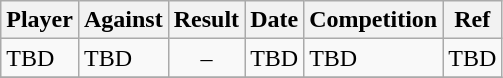<table class="wikitable">
<tr>
<th>Player</th>
<th>Against</th>
<th>Result</th>
<th>Date</th>
<th>Competition</th>
<th>Ref</th>
</tr>
<tr>
<td>TBD</td>
<td>TBD</td>
<td align="center">–</td>
<td>TBD</td>
<td>TBD</td>
<td>TBD</td>
</tr>
<tr>
</tr>
</table>
